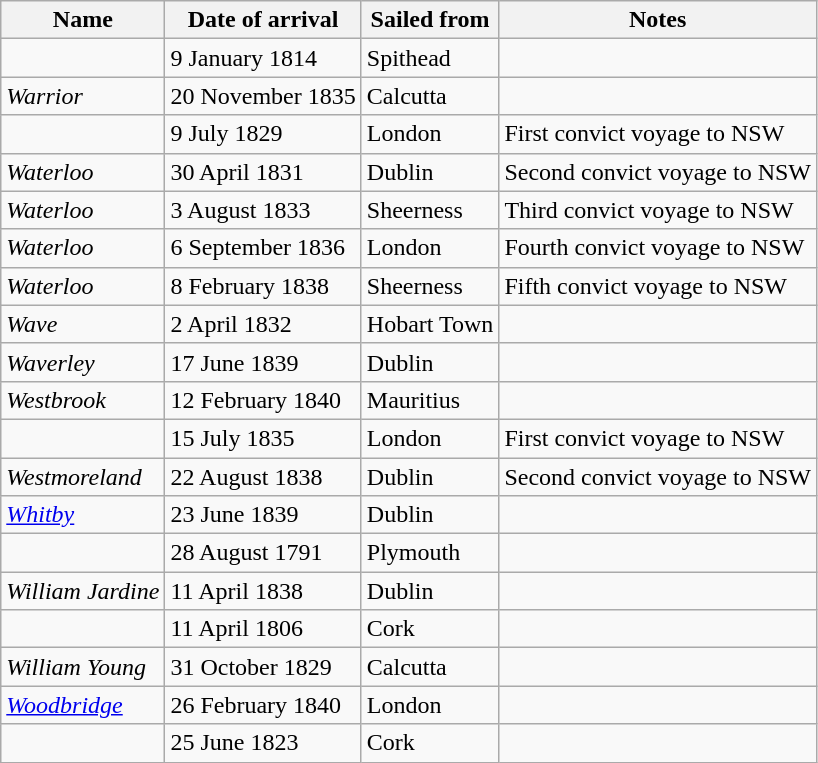<table class="wikitable sortable" border="1">
<tr>
<th>Name</th>
<th>Date of arrival</th>
<th>Sailed from</th>
<th>Notes</th>
</tr>
<tr>
<td></td>
<td>9 January 1814</td>
<td>Spithead</td>
<td></td>
</tr>
<tr>
<td><em>Warrior</em></td>
<td>20 November 1835</td>
<td>Calcutta</td>
<td></td>
</tr>
<tr>
<td></td>
<td>9 July 1829</td>
<td>London</td>
<td>First convict voyage to NSW</td>
</tr>
<tr>
<td><em>Waterloo</em></td>
<td>30 April 1831</td>
<td>Dublin</td>
<td>Second convict voyage to NSW</td>
</tr>
<tr>
<td><em>Waterloo</em></td>
<td>3 August 1833</td>
<td>Sheerness</td>
<td>Third convict voyage to NSW</td>
</tr>
<tr>
<td><em>Waterloo</em></td>
<td>6 September 1836</td>
<td>London</td>
<td>Fourth convict voyage to NSW</td>
</tr>
<tr>
<td><em>Waterloo</em></td>
<td>8 February 1838</td>
<td>Sheerness</td>
<td>Fifth convict voyage to NSW</td>
</tr>
<tr>
<td><em>Wave</em></td>
<td>2 April 1832</td>
<td>Hobart Town</td>
<td></td>
</tr>
<tr>
<td><em>Waverley</em></td>
<td>17 June 1839</td>
<td>Dublin</td>
<td></td>
</tr>
<tr>
<td><em>Westbrook</em></td>
<td>12 February 1840</td>
<td>Mauritius</td>
<td></td>
</tr>
<tr>
<td></td>
<td>15 July 1835</td>
<td>London</td>
<td>First convict voyage to NSW</td>
</tr>
<tr>
<td><em>Westmoreland</em></td>
<td>22 August 1838</td>
<td>Dublin</td>
<td>Second convict voyage to NSW</td>
</tr>
<tr>
<td><em><a href='#'>Whitby</a></em></td>
<td>23 June 1839</td>
<td>Dublin</td>
<td></td>
</tr>
<tr>
<td></td>
<td>28 August 1791</td>
<td>Plymouth</td>
<td></td>
</tr>
<tr>
<td><em>William Jardine</em></td>
<td>11 April 1838</td>
<td>Dublin</td>
<td></td>
</tr>
<tr>
<td></td>
<td>11 April 1806</td>
<td>Cork</td>
<td></td>
</tr>
<tr>
<td><em>William Young</em></td>
<td>31 October 1829</td>
<td>Calcutta</td>
<td></td>
</tr>
<tr>
<td><a href='#'><em>Woodbridge</em></a></td>
<td>26 February 1840</td>
<td>London</td>
<td></td>
</tr>
<tr>
<td></td>
<td>25 June 1823</td>
<td>Cork</td>
<td></td>
</tr>
</table>
